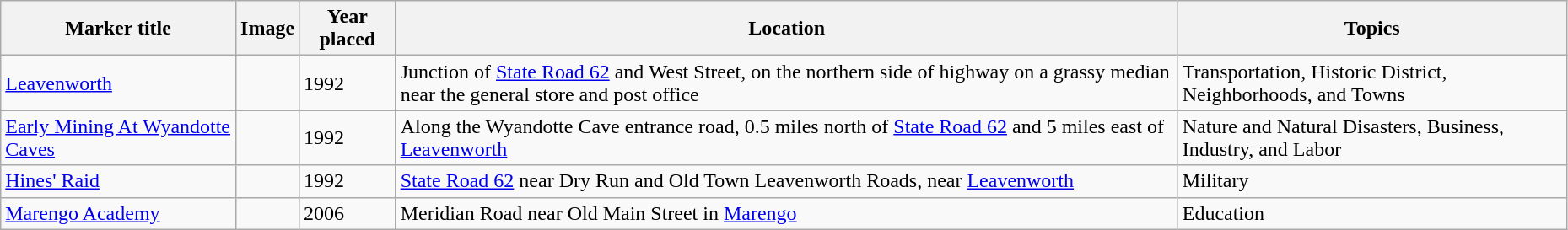<table class="wikitable sortable" style="width:98%">
<tr>
<th>Marker title</th>
<th class="unsortable">Image</th>
<th>Year placed</th>
<th>Location</th>
<th>Topics</th>
</tr>
<tr>
<td><a href='#'>Leavenworth</a></td>
<td></td>
<td>1992</td>
<td>Junction of <a href='#'>State Road 62</a> and West Street, on the northern side of highway on a grassy median near the general store and post office<br><small></small></td>
<td>Transportation, Historic District, Neighborhoods, and Towns</td>
</tr>
<tr ->
<td><a href='#'>Early Mining At Wyandotte Caves</a></td>
<td></td>
<td>1992</td>
<td>Along the Wyandotte Cave entrance road, 0.5 miles north of <a href='#'>State Road 62</a> and 5 miles east of <a href='#'>Leavenworth</a><br><small></small></td>
<td>Nature and Natural Disasters, Business, Industry, and Labor</td>
</tr>
<tr ->
<td><a href='#'>Hines' Raid</a></td>
<td></td>
<td>1992</td>
<td><a href='#'>State Road 62</a> near Dry Run and Old Town Leavenworth Roads, near <a href='#'>Leavenworth</a><br><small></small></td>
<td>Military</td>
</tr>
<tr ->
<td><a href='#'>Marengo Academy</a></td>
<td></td>
<td>2006</td>
<td>Meridian Road near Old Main Street in <a href='#'>Marengo</a><br><small></small></td>
<td>Education</td>
</tr>
</table>
